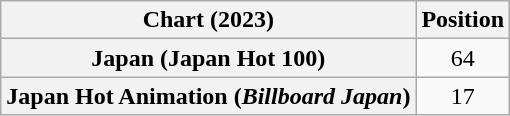<table class="wikitable sortable plainrowheaders" style="text-align:center">
<tr>
<th scope="col">Chart (2023)</th>
<th scope="col">Position</th>
</tr>
<tr>
<th scope="row">Japan (Japan Hot 100)</th>
<td>64</td>
</tr>
<tr>
<th scope="row">Japan Hot Animation (<em>Billboard Japan</em>)</th>
<td>17</td>
</tr>
</table>
